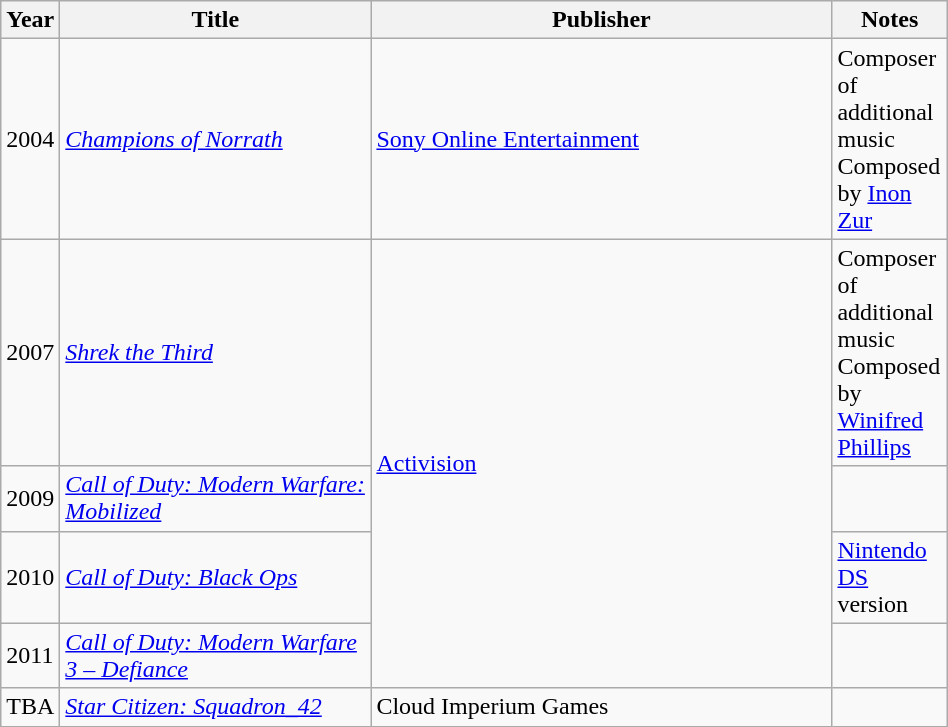<table class="wikitable plainrowheaders" width=50%>
<tr>
<th width="30">Year</th>
<th width="200">Title</th>
<th width="300">Publisher</th>
<th>Notes</th>
</tr>
<tr>
<td>2004</td>
<td><em><a href='#'>Champions of Norrath</a></em></td>
<td><a href='#'>Sony Online Entertainment</a></td>
<td>Composer of additional music<br>Composed by <a href='#'>Inon Zur</a></td>
</tr>
<tr>
<td>2007</td>
<td><em><a href='#'>Shrek the Third</a></em></td>
<td rowspan="4"><a href='#'>Activision</a></td>
<td>Composer of additional music<br>Composed by <a href='#'>Winifred Phillips</a></td>
</tr>
<tr>
<td>2009</td>
<td><em><a href='#'>Call of Duty: Modern Warfare: Mobilized</a></em></td>
<td></td>
</tr>
<tr>
<td>2010</td>
<td><em><a href='#'>Call of Duty: Black Ops</a></em></td>
<td><a href='#'>Nintendo DS</a> version</td>
</tr>
<tr>
<td>2011</td>
<td><em><a href='#'>Call of Duty: Modern Warfare 3 – Defiance</a></em></td>
<td></td>
</tr>
<tr>
<td>TBA</td>
<td><em><a href='#'>Star Citizen: Squadron_42</a></em></td>
<td>Cloud Imperium Games</td>
</tr>
</table>
